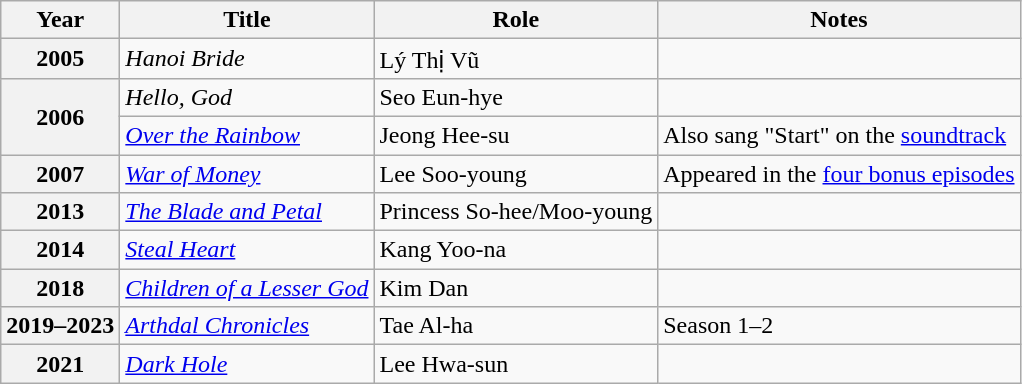<table class="wikitable plainrowheaders sortable">
<tr>
<th scope="col">Year</th>
<th scope="col">Title</th>
<th scope="col">Role</th>
<th scope="col" class="unsortable">Notes</th>
</tr>
<tr>
<th scope="row">2005</th>
<td><em>Hanoi Bride</em></td>
<td>Lý Thị Vũ</td>
<td></td>
</tr>
<tr>
<th scope="row" rowspan="2">2006</th>
<td><em>Hello, God</em></td>
<td>Seo Eun-hye</td>
<td></td>
</tr>
<tr>
<td><em><a href='#'>Over the Rainbow</a></em></td>
<td>Jeong Hee-su</td>
<td>Also sang "Start" on the <a href='#'>soundtrack</a></td>
</tr>
<tr>
<th scope="row">2007</th>
<td><em><a href='#'>War of Money</a></em></td>
<td>Lee Soo-young</td>
<td>Appeared in the <a href='#'>four bonus episodes</a></td>
</tr>
<tr>
<th scope="row">2013</th>
<td><em><a href='#'>The Blade and Petal</a></em></td>
<td>Princess So-hee/Moo-young</td>
<td></td>
</tr>
<tr>
<th scope="row">2014</th>
<td><em><a href='#'>Steal Heart</a></em></td>
<td>Kang Yoo-na</td>
<td></td>
</tr>
<tr>
<th scope="row">2018</th>
<td><em><a href='#'>Children of a Lesser God</a></em></td>
<td>Kim Dan</td>
<td></td>
</tr>
<tr>
<th scope="row">2019–2023</th>
<td><em><a href='#'>Arthdal Chronicles</a></em></td>
<td>Tae Al-ha</td>
<td>Season 1–2</td>
</tr>
<tr>
<th scope="row">2021</th>
<td><em><a href='#'>Dark Hole</a></em></td>
<td>Lee Hwa-sun</td>
<td></td>
</tr>
</table>
